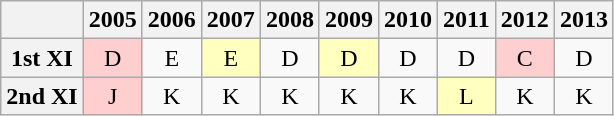<table class="wikitable" style="text-align: center;">
<tr>
<th scope="col"></th>
<th scope="col">2005</th>
<th scope="col">2006</th>
<th scope="col">2007</th>
<th scope="col">2008</th>
<th scope="col">2009</th>
<th scope="col">2010</th>
<th scope="col">2011</th>
<th scope="col">2012</th>
<th scope="col">2013</th>
</tr>
<tr>
<th scope="row">1st XI</th>
<td style="background: #ffcfcf;">D</td>
<td>E</td>
<td style="background: #ffffbf;">E</td>
<td>D</td>
<td style="background: #ffffbf;">D</td>
<td>D</td>
<td>D</td>
<td style="background: #ffcfcf;">C</td>
<td>D</td>
</tr>
<tr>
<th scope="row">2nd XI</th>
<td style="background: #ffcfcf;">J</td>
<td>K</td>
<td>K</td>
<td>K</td>
<td>K</td>
<td>K</td>
<td style="background: #ffffbf;">L</td>
<td>K</td>
<td>K</td>
</tr>
</table>
